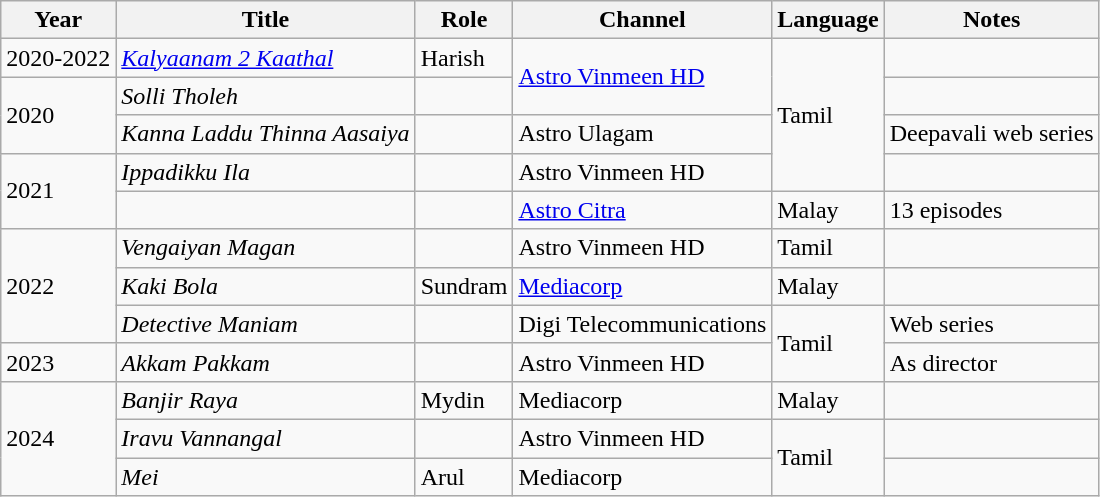<table class="wikitable sortable">
<tr>
<th>Year</th>
<th>Title</th>
<th>Role</th>
<th>Channel</th>
<th>Language</th>
<th>Notes</th>
</tr>
<tr>
<td>2020-2022</td>
<td><em><a href='#'>Kalyaanam 2 Kaathal</a></em></td>
<td>Harish</td>
<td rowspan="2"><a href='#'>Astro Vinmeen HD</a></td>
<td rowspan="4">Tamil</td>
<td></td>
</tr>
<tr>
<td rowspan="2">2020</td>
<td><em>Solli Tholeh</em></td>
<td></td>
<td></td>
</tr>
<tr>
<td><em>Kanna Laddu Thinna Aasaiya</em></td>
<td></td>
<td>Astro Ulagam</td>
<td>Deepavali web series</td>
</tr>
<tr>
<td rowspan="2">2021</td>
<td><em>Ippadikku Ila</em></td>
<td></td>
<td>Astro Vinmeen HD</td>
<td></td>
</tr>
<tr>
<td><em></em></td>
<td></td>
<td><a href='#'>Astro Citra</a></td>
<td>Malay</td>
<td>13 episodes</td>
</tr>
<tr>
<td rowspan="3">2022</td>
<td><em>Vengaiyan Magan</em></td>
<td></td>
<td>Astro Vinmeen HD</td>
<td>Tamil</td>
<td></td>
</tr>
<tr>
<td><em>Kaki Bola</em></td>
<td>Sundram</td>
<td><a href='#'>Mediacorp</a></td>
<td>Malay</td>
<td></td>
</tr>
<tr>
<td><em>Detective Maniam</em></td>
<td></td>
<td>Digi Telecommunications</td>
<td rowspan="2">Tamil</td>
<td>Web series</td>
</tr>
<tr>
<td>2023</td>
<td><em>Akkam Pakkam</em></td>
<td></td>
<td>Astro Vinmeen HD</td>
<td>As director</td>
</tr>
<tr>
<td rowspan="3">2024</td>
<td><em>Banjir Raya</em></td>
<td>Mydin</td>
<td>Mediacorp</td>
<td>Malay</td>
<td></td>
</tr>
<tr>
<td><em>Iravu Vannangal</em></td>
<td></td>
<td>Astro Vinmeen HD</td>
<td rowspan="2">Tamil</td>
<td></td>
</tr>
<tr>
<td><em>Mei</em></td>
<td>Arul</td>
<td>Mediacorp</td>
<td></td>
</tr>
</table>
